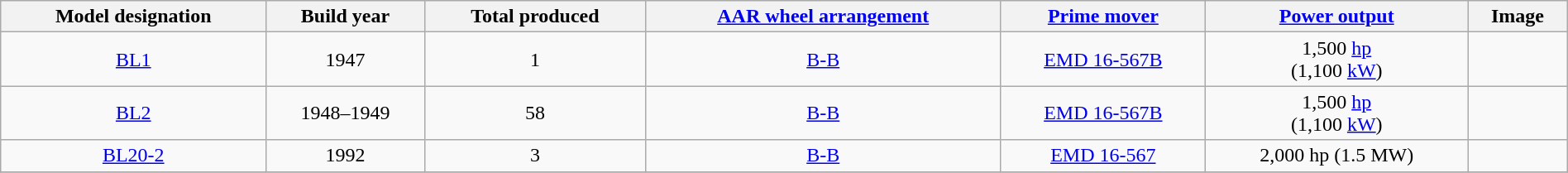<table class="wikitable sortable" style="width: 100%">
<tr>
<th>Model designation</th>
<th>Build year</th>
<th>Total produced</th>
<th class="unsortable"><a href='#'>AAR wheel arrangement</a></th>
<th><a href='#'>Prime mover</a></th>
<th><a href='#'>Power output</a></th>
<th class="unsortable">Image</th>
</tr>
<tr align="center">
<td><a href='#'>BL1</a></td>
<td>1947</td>
<td>1</td>
<td><a href='#'>B-B</a></td>
<td><a href='#'>EMD 16-567B</a></td>
<td>1,500 <a href='#'>hp</a><br>(1,100 <a href='#'>kW</a>)</td>
<td></td>
</tr>
<tr align="center">
<td><a href='#'>BL2</a></td>
<td>1948–1949</td>
<td>58</td>
<td><a href='#'>B-B</a></td>
<td><a href='#'>EMD 16-567B</a></td>
<td>1,500 <a href='#'>hp</a><br>(1,100 <a href='#'>kW</a>)</td>
<td></td>
</tr>
<tr align="center">
<td><a href='#'>BL20-2</a></td>
<td>1992</td>
<td>3</td>
<td><a href='#'>B-B</a></td>
<td><a href='#'>EMD 16-567</a></td>
<td>2,000 hp (1.5 MW)</td>
<td></td>
</tr>
<tr align="center">
</tr>
</table>
